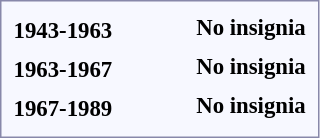<table style="border:1px solid #8888aa; background-color:#f7f8ff; padding:5px; font-size:95%; margin: 0px 12px 12px 0px; text-align:center;">
<tr>
<th rowspan=2>1943-1963</th>
<td colspan=14 rowspan=2></td>
<td colspan=4></td>
<td colspan=4></td>
<td colspan=2></td>
<td colspan=4></td>
<td colspan=2></td>
<td colspan=2><strong>No insignia</strong></td>
</tr>
<tr>
<td colspan=4></td>
<td colspan=4></td>
<td colspan=2></td>
<td colspan=4></td>
<td colspan=2></td>
<td colspan=2></td>
</tr>
<tr>
<th rowspan=2>1963-1967</th>
<td colspan=4 rowspan=2></td>
<td colspan=2></td>
<td colspan=2></td>
<td colspan=6 rowspan=2></td>
<td colspan=4></td>
<td colspan=4></td>
<td colspan=2></td>
<td colspan=4></td>
<td colspan=2></td>
<td colspan=2><strong>No insignia</strong></td>
</tr>
<tr>
<td colspan=2></td>
<td colspan=2></td>
<td colspan=4></td>
<td colspan=4></td>
<td colspan=2></td>
<td colspan=4></td>
<td colspan=2></td>
<td colspan=2></td>
</tr>
<tr>
<th rowspan=2>1967-1989</th>
<td colspan=2></td>
<td colspan=2></td>
<td colspan=2></td>
<td colspan=2></td>
<td colspan=2></td>
<td colspan=2></td>
<td colspan=2></td>
<td colspan=4></td>
<td colspan=4></td>
<td colspan=2></td>
<td colspan=2></td>
<td colspan=2></td>
<td colspan=2></td>
<td colspan=2><strong>No insignia</strong></td>
</tr>
<tr style="text-align:center;">
<td colspan=2></td>
<td colspan=2></td>
<td colspan=2></td>
<td colspan=2></td>
<td colspan=2></td>
<td colspan=2></td>
<td colspan=2></td>
<td colspan=4></td>
<td colspan=4></td>
<td colspan=2></td>
<td colspan=2></td>
<td colspan=2></td>
<td colspan=2></td>
<td colspan=2></td>
</tr>
</table>
